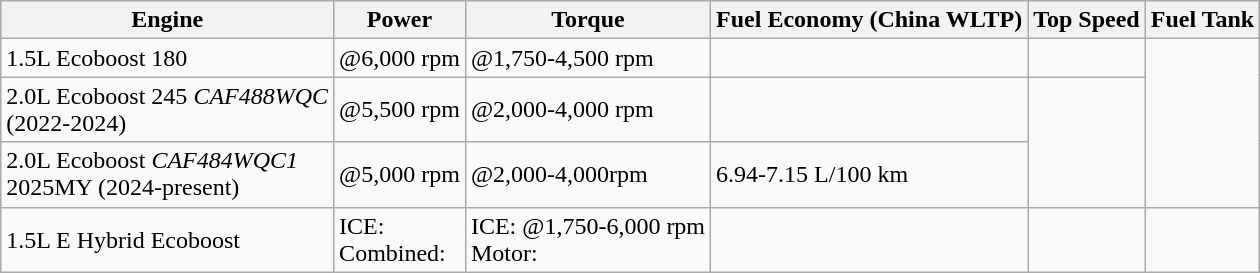<table class="wikitable">
<tr>
<th>Engine</th>
<th>Power</th>
<th>Torque</th>
<th>Fuel Economy (China WLTP)</th>
<th>Top Speed</th>
<th>Fuel Tank</th>
</tr>
<tr>
<td>1.5L Ecoboost 180</td>
<td> @6,000 rpm</td>
<td> @1,750-4,500 rpm</td>
<td></td>
<td></td>
<td rowspan="3"></td>
</tr>
<tr>
<td>2.0L Ecoboost 245 <em>CAF488WQC</em><br>(2022-2024)</td>
<td> @5,500 rpm</td>
<td> @2,000-4,000 rpm</td>
<td></td>
<td rowspan="2"></td>
</tr>
<tr>
<td>2.0L Ecoboost <em>CAF484WQC1</em><br>2025MY (2024-present)</td>
<td> @5,000 rpm</td>
<td>@2,000-4,000rpm</td>
<td>6.94-7.15 L/100 km</td>
</tr>
<tr>
<td>1.5L E Hybrid Ecoboost</td>
<td>ICE: <br>Combined: </td>
<td>ICE:  @1,750-6,000 rpm<br>Motor: </td>
<td></td>
<td></td>
<td></td>
</tr>
</table>
